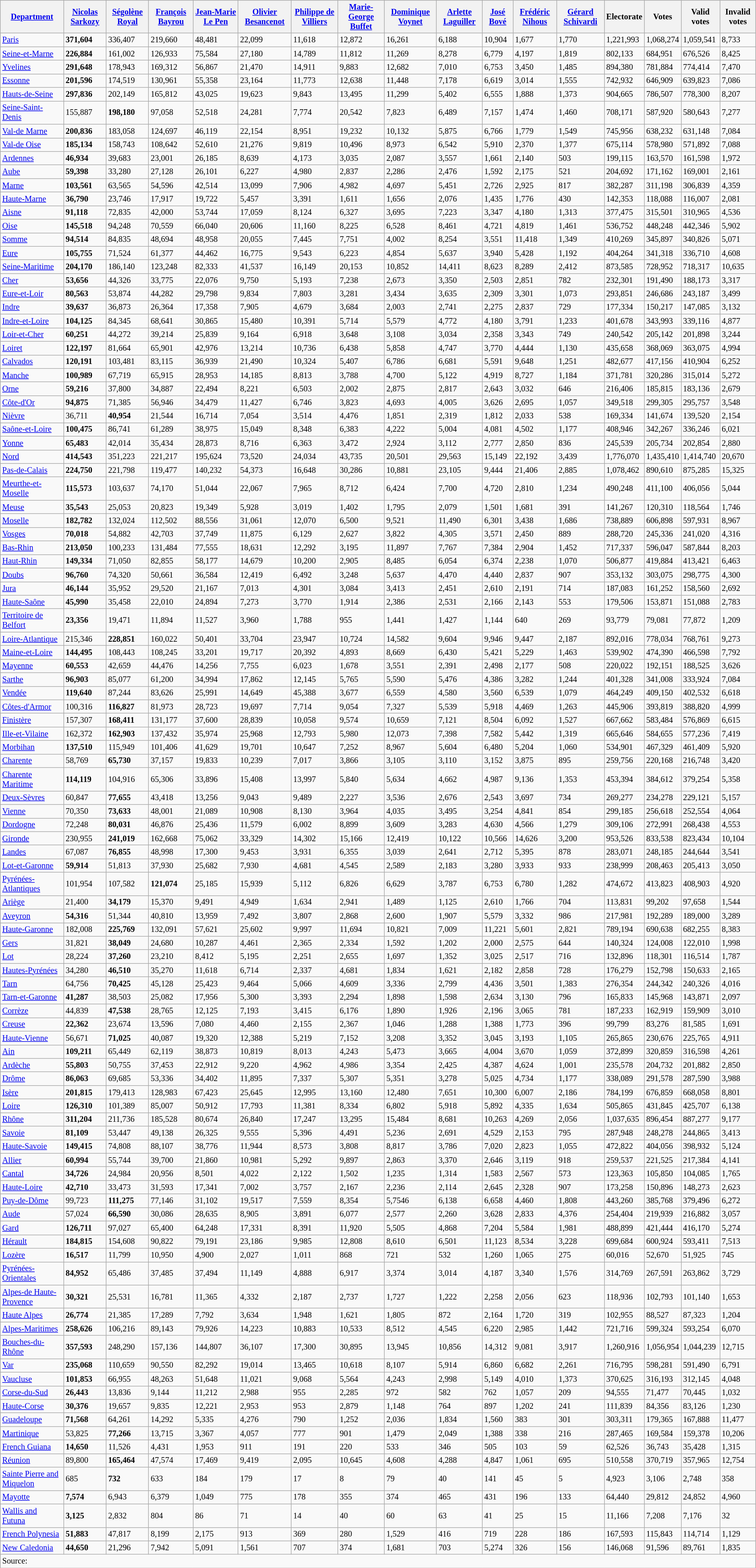<table class="wikitable sortable collapsible collapsed" style="font-size:85%;">
<tr>
<th align=left><a href='#'>Department</a></th>
<th align=left><a href='#'>Nicolas Sarkozy</a></th>
<th align=left><a href='#'>Ségolène Royal</a></th>
<th align=left><a href='#'>François Bayrou</a></th>
<th align=left><a href='#'>Jean-Marie Le Pen</a></th>
<th align=left><a href='#'>Olivier Besancenot</a></th>
<th align=left><a href='#'>Philippe de Villiers</a></th>
<th align=left><a href='#'>Marie-George Buffet</a></th>
<th align=left><a href='#'>Dominique Voynet</a></th>
<th align=left><a href='#'>Arlette Laguiller</a></th>
<th align=left><a href='#'>José Bové</a></th>
<th align=left><a href='#'>Frédéric Nihous</a></th>
<th align=left><a href='#'>Gérard Schivardi</a></th>
<th align=left>Electorate</th>
<th align=left>Votes</th>
<th align=left>Valid votes</th>
<th align=left>Invalid votes</th>
</tr>
<tr>
<td><a href='#'>Paris</a></td>
<td><strong>371,604</strong></td>
<td>336,407</td>
<td>219,660</td>
<td>48,481</td>
<td>22,099</td>
<td>11,618</td>
<td>12,872</td>
<td>16,261</td>
<td>6,188</td>
<td>10,904</td>
<td>1,677</td>
<td>1,770</td>
<td>1,221,993</td>
<td>1,068,274</td>
<td>1,059,541</td>
<td>8,733</td>
</tr>
<tr>
<td><a href='#'>Seine-et-Marne</a></td>
<td><strong>226,884</strong></td>
<td>161,002</td>
<td>126,933</td>
<td>75,584</td>
<td>27,180</td>
<td>14,789</td>
<td>11,812</td>
<td>11,269</td>
<td>8,278</td>
<td>6,779</td>
<td>4,197</td>
<td>1,819</td>
<td>802,133</td>
<td>684,951</td>
<td>676,526</td>
<td>8,425</td>
</tr>
<tr>
<td><a href='#'>Yvelines</a></td>
<td><strong>291,648</strong></td>
<td>178,943</td>
<td>169,312</td>
<td>56,867</td>
<td>21,470</td>
<td>14,911</td>
<td>9,883</td>
<td>12,682</td>
<td>7,010</td>
<td>6,753</td>
<td>3,450</td>
<td>1,485</td>
<td>894,380</td>
<td>781,884</td>
<td>774,414</td>
<td>7,470</td>
</tr>
<tr>
<td><a href='#'>Essonne</a></td>
<td><strong>201,596</strong></td>
<td>174,519</td>
<td>130,961</td>
<td>55,358</td>
<td>23,164</td>
<td>11,773</td>
<td>12,638</td>
<td>11,448</td>
<td>7,178</td>
<td>6,619</td>
<td>3,014</td>
<td>1,555</td>
<td>742,932</td>
<td>646,909</td>
<td>639,823</td>
<td>7,086</td>
</tr>
<tr>
<td><a href='#'>Hauts-de-Seine</a></td>
<td><strong>297,836</strong></td>
<td>202,149</td>
<td>165,812</td>
<td>43,025</td>
<td>19,623</td>
<td>9,843</td>
<td>13,495</td>
<td>11,299</td>
<td>5,402</td>
<td>6,555</td>
<td>1,888</td>
<td>1,373</td>
<td>904,665</td>
<td>786,507</td>
<td>778,300</td>
<td>8,207</td>
</tr>
<tr>
<td><a href='#'>Seine-Saint-Denis</a></td>
<td>155,887</td>
<td><strong>198,180</strong></td>
<td>97,058</td>
<td>52,518</td>
<td>24,281</td>
<td>7,774</td>
<td>20,542</td>
<td>7,823</td>
<td>6,489</td>
<td>7,157</td>
<td>1,474</td>
<td>1,460</td>
<td>708,171</td>
<td>587,920</td>
<td>580,643</td>
<td>7,277</td>
</tr>
<tr>
<td><a href='#'>Val-de Marne</a></td>
<td><strong>200,836</strong></td>
<td>183,058</td>
<td>124,697</td>
<td>46,119</td>
<td>22,154</td>
<td>8,951</td>
<td>19,232</td>
<td>10,132</td>
<td>5,875</td>
<td>6,766</td>
<td>1,779</td>
<td>1,549</td>
<td>745,956</td>
<td>638,232</td>
<td>631,148</td>
<td>7,084</td>
</tr>
<tr>
<td><a href='#'>Val-de Oise</a></td>
<td><strong>185,134</strong></td>
<td>158,743</td>
<td>108,642</td>
<td>52,610</td>
<td>21,276</td>
<td>9,819</td>
<td>10,496</td>
<td>8,973</td>
<td>6,542</td>
<td>5,910</td>
<td>2,370</td>
<td>1,377</td>
<td>675,114</td>
<td>578,980</td>
<td>571,892</td>
<td>7,088</td>
</tr>
<tr>
<td><a href='#'>Ardennes</a></td>
<td><strong>46,934</strong></td>
<td>39,683</td>
<td>23,001</td>
<td>26,185</td>
<td>8,639</td>
<td>4,173</td>
<td>3,035</td>
<td>2,087</td>
<td>3,557</td>
<td>1,661</td>
<td>2,140</td>
<td>503</td>
<td>199,115</td>
<td>163,570</td>
<td>161,598</td>
<td>1,972</td>
</tr>
<tr>
<td><a href='#'>Aube</a></td>
<td><strong>59,398</strong></td>
<td>33,280</td>
<td>27,128</td>
<td>26,101</td>
<td>6,227</td>
<td>4,980</td>
<td>2,837</td>
<td>2,286</td>
<td>2,476</td>
<td>1,592</td>
<td>2,175</td>
<td>521</td>
<td>204,692</td>
<td>171,162</td>
<td>169,001</td>
<td>2,161</td>
</tr>
<tr>
<td><a href='#'>Marne</a></td>
<td><strong>103,561</strong></td>
<td>63,565</td>
<td>54,596</td>
<td>42,514</td>
<td>13,099</td>
<td>7,906</td>
<td>4,982</td>
<td>4,697</td>
<td>5,451</td>
<td>2,726</td>
<td>2,925</td>
<td>817</td>
<td>382,287</td>
<td>311,198</td>
<td>306,839</td>
<td>4,359</td>
</tr>
<tr>
<td><a href='#'>Haute-Marne</a></td>
<td><strong>36,790</strong></td>
<td>23,746</td>
<td>17,917</td>
<td>19,722</td>
<td>5,457</td>
<td>3,391</td>
<td>1,611</td>
<td>1,656</td>
<td>2,076</td>
<td>1,435</td>
<td>1,776</td>
<td>430</td>
<td>142,353</td>
<td>118,088</td>
<td>116,007</td>
<td>2,081</td>
</tr>
<tr>
<td><a href='#'>Aisne</a></td>
<td><strong>91,118</strong></td>
<td>72,835</td>
<td>42,000</td>
<td>53,744</td>
<td>17,059</td>
<td>8,124</td>
<td>6,327</td>
<td>3,695</td>
<td>7,223</td>
<td>3,347</td>
<td>4,180</td>
<td>1,313</td>
<td>377,475</td>
<td>315,501</td>
<td>310,965</td>
<td>4,536</td>
</tr>
<tr>
<td><a href='#'>Oise</a></td>
<td><strong>145,518</strong></td>
<td>94,248</td>
<td>70,559</td>
<td>66,040</td>
<td>20,606</td>
<td>11,160</td>
<td>8,225</td>
<td>6,528</td>
<td>8,461</td>
<td>4,721</td>
<td>4,819</td>
<td>1,461</td>
<td>536,752</td>
<td>448,248</td>
<td>442,346</td>
<td>5,902</td>
</tr>
<tr>
<td><a href='#'>Somme</a></td>
<td><strong>94,514</strong></td>
<td>84,835</td>
<td>48,694</td>
<td>48,958</td>
<td>20,055</td>
<td>7,445</td>
<td>7,751</td>
<td>4,002</td>
<td>8,254</td>
<td>3,551</td>
<td>11,418</td>
<td>1,349</td>
<td>410,269</td>
<td>345,897</td>
<td>340,826</td>
<td>5,071</td>
</tr>
<tr>
<td><a href='#'>Eure</a></td>
<td><strong>105,755</strong></td>
<td>71,524</td>
<td>61,377</td>
<td>44,462</td>
<td>16,775</td>
<td>9,543</td>
<td>6,223</td>
<td>4,854</td>
<td>5,637</td>
<td>3,940</td>
<td>5,428</td>
<td>1,192</td>
<td>404,264</td>
<td>341,318</td>
<td>336,710</td>
<td>4,608</td>
</tr>
<tr>
<td><a href='#'>Seine-Maritime</a></td>
<td><strong>204,170</strong></td>
<td>186,140</td>
<td>123,248</td>
<td>82,333</td>
<td>41,537</td>
<td>16,149</td>
<td>20,153</td>
<td>10,852</td>
<td>14,411</td>
<td>8,623</td>
<td>8,289</td>
<td>2,412</td>
<td>873,585</td>
<td>728,952</td>
<td>718,317</td>
<td>10,635</td>
</tr>
<tr>
<td><a href='#'>Cher</a></td>
<td><strong>53,656</strong></td>
<td>44,326</td>
<td>33,775</td>
<td>22,076</td>
<td>9,750</td>
<td>5,193</td>
<td>7,238</td>
<td>2,673</td>
<td>3,350</td>
<td>2,503</td>
<td>2,851</td>
<td>782</td>
<td>232,301</td>
<td>191,490</td>
<td>188,173</td>
<td>3,317</td>
</tr>
<tr>
<td><a href='#'>Eure-et-Loir</a></td>
<td><strong>80,563</strong></td>
<td>53,874</td>
<td>44,282</td>
<td>29,798</td>
<td>9,834</td>
<td>7,803</td>
<td>3,281</td>
<td>3,434</td>
<td>3,635</td>
<td>2,309</td>
<td>3,301</td>
<td>1,073</td>
<td>293,851</td>
<td>246,686</td>
<td>243,187</td>
<td>3,499</td>
</tr>
<tr>
<td><a href='#'>Indre</a></td>
<td><strong>39,637</strong></td>
<td>36,873</td>
<td>26,364</td>
<td>17,358</td>
<td>7,905</td>
<td>4,679</td>
<td>3,684</td>
<td>2,003</td>
<td>2,741</td>
<td>2,275</td>
<td>2,837</td>
<td>729</td>
<td>177,334</td>
<td>150,217</td>
<td>147,085</td>
<td>3,132</td>
</tr>
<tr>
<td><a href='#'>Indre-et-Loire</a></td>
<td><strong>104,125</strong></td>
<td>84,345</td>
<td>68,641</td>
<td>30,865</td>
<td>15,480</td>
<td>10,391</td>
<td>5,714</td>
<td>5,579</td>
<td>4,772</td>
<td>4,180</td>
<td>3,791</td>
<td>1,233</td>
<td>401,678</td>
<td>343,993</td>
<td>339,116</td>
<td>4,877</td>
</tr>
<tr>
<td><a href='#'>Loir-et-Cher</a></td>
<td><strong>60,251</strong></td>
<td>44,272</td>
<td>39,214</td>
<td>25,839</td>
<td>9,164</td>
<td>6,918</td>
<td>3,648</td>
<td>3,108</td>
<td>3,034</td>
<td>2,358</td>
<td>3,343</td>
<td>749</td>
<td>240,542</td>
<td>205,142</td>
<td>201,898</td>
<td>3,244</td>
</tr>
<tr>
<td><a href='#'>Loiret</a></td>
<td><strong>122,197</strong></td>
<td>81,664</td>
<td>65,901</td>
<td>42,976</td>
<td>13,214</td>
<td>10,736</td>
<td>6,438</td>
<td>5,858</td>
<td>4,747</td>
<td>3,770</td>
<td>4,444</td>
<td>1,130</td>
<td>435,658</td>
<td>368,069</td>
<td>363,075</td>
<td>4,994</td>
</tr>
<tr>
<td><a href='#'>Calvados</a></td>
<td><strong>120,191</strong></td>
<td>103,481</td>
<td>83,115</td>
<td>36,939</td>
<td>21,490</td>
<td>10,324</td>
<td>5,407</td>
<td>6,786</td>
<td>6,681</td>
<td>5,591</td>
<td>9,648</td>
<td>1,251</td>
<td>482,677</td>
<td>417,156</td>
<td>410,904</td>
<td>6,252</td>
</tr>
<tr>
<td><a href='#'>Manche</a></td>
<td><strong>100,989</strong></td>
<td>67,719</td>
<td>65,915</td>
<td>28,953</td>
<td>14,185</td>
<td>8,813</td>
<td>3,788</td>
<td>4,700</td>
<td>5,122</td>
<td>4,919</td>
<td>8,727</td>
<td>1,184</td>
<td>371,781</td>
<td>320,286</td>
<td>315,014</td>
<td>5,272</td>
</tr>
<tr>
<td><a href='#'>Orne</a></td>
<td><strong>59,216</strong></td>
<td>37,800</td>
<td>34,887</td>
<td>22,494</td>
<td>8,221</td>
<td>6,503</td>
<td>2,002</td>
<td>2,875</td>
<td>2,817</td>
<td>2,643</td>
<td>3,032</td>
<td>646</td>
<td>216,406</td>
<td>185,815</td>
<td>183,136</td>
<td>2,679</td>
</tr>
<tr>
<td><a href='#'>Côte-d'Or</a></td>
<td><strong>94,875</strong></td>
<td>71,385</td>
<td>56,946</td>
<td>34,479</td>
<td>11,427</td>
<td>6,746</td>
<td>3,823</td>
<td>4,693</td>
<td>4,005</td>
<td>3,626</td>
<td>2,695</td>
<td>1,057</td>
<td>349,518</td>
<td>299,305</td>
<td>295,757</td>
<td>3,548</td>
</tr>
<tr>
<td><a href='#'>Nièvre</a></td>
<td>36,711</td>
<td><strong>40,954</strong></td>
<td>21,544</td>
<td>16,714</td>
<td>7,054</td>
<td>3,514</td>
<td>4,476</td>
<td>1,851</td>
<td>2,319</td>
<td>1,812</td>
<td>2,033</td>
<td>538</td>
<td>169,334</td>
<td>141,674</td>
<td>139,520</td>
<td>2,154</td>
</tr>
<tr>
<td><a href='#'>Saône-et-Loire</a></td>
<td><strong>100,475</strong></td>
<td>86,741</td>
<td>61,289</td>
<td>38,975</td>
<td>15,049</td>
<td>8,348</td>
<td>6,383</td>
<td>4,222</td>
<td>5,004</td>
<td>4,081</td>
<td>4,502</td>
<td>1,177</td>
<td>408,946</td>
<td>342,267</td>
<td>336,246</td>
<td>6,021</td>
</tr>
<tr>
<td><a href='#'>Yonne</a></td>
<td><strong>65,483</strong></td>
<td>42,014</td>
<td>35,434</td>
<td>28,873</td>
<td>8,716</td>
<td>6,363</td>
<td>3,472</td>
<td>2,924</td>
<td>3,112</td>
<td>2,777</td>
<td>2,850</td>
<td>836</td>
<td>245,539</td>
<td>205,734</td>
<td>202,854</td>
<td>2,880</td>
</tr>
<tr>
<td><a href='#'>Nord</a></td>
<td><strong>414,543</strong></td>
<td>351,223</td>
<td>221,217</td>
<td>195,624</td>
<td>73,520</td>
<td>24,034</td>
<td>43,735</td>
<td>20,501</td>
<td>29,563</td>
<td>15,149</td>
<td>22,192</td>
<td>3,439</td>
<td>1,776,070</td>
<td>1,435,410</td>
<td>1,414,740</td>
<td>20,670</td>
</tr>
<tr>
<td><a href='#'>Pas-de-Calais</a></td>
<td><strong>224,750</strong></td>
<td>221,798</td>
<td>119,477</td>
<td>140,232</td>
<td>54,373</td>
<td>16,648</td>
<td>30,286</td>
<td>10,881</td>
<td>23,105</td>
<td>9,444</td>
<td>21,406</td>
<td>2,885</td>
<td>1,078,462</td>
<td>890,610</td>
<td>875,285</td>
<td>15,325</td>
</tr>
<tr>
<td><a href='#'>Meurthe-et-Moselle</a></td>
<td><strong>115,573</strong></td>
<td>103,637</td>
<td>74,170</td>
<td>51,044</td>
<td>22,067</td>
<td>7,965</td>
<td>8,712</td>
<td>6,424</td>
<td>7,700</td>
<td>4,720</td>
<td>2,810</td>
<td>1,234</td>
<td>490,248</td>
<td>411,100</td>
<td>406,056</td>
<td>5,044</td>
</tr>
<tr>
<td><a href='#'>Meuse</a></td>
<td><strong>35,543</strong></td>
<td>25,053</td>
<td>20,823</td>
<td>19,349</td>
<td>5,928</td>
<td>3,019</td>
<td>1,402</td>
<td>1,795</td>
<td>2,079</td>
<td>1,501</td>
<td>1,681</td>
<td>391</td>
<td>141,267</td>
<td>120,310</td>
<td>118,564</td>
<td>1,746</td>
</tr>
<tr>
<td><a href='#'>Moselle</a></td>
<td><strong>182,782</strong></td>
<td>132,024</td>
<td>112,502</td>
<td>88,556</td>
<td>31,061</td>
<td>12,070</td>
<td>6,500</td>
<td>9,521</td>
<td>11,490</td>
<td>6,301</td>
<td>3,438</td>
<td>1,686</td>
<td>738,889</td>
<td>606,898</td>
<td>597,931</td>
<td>8,967</td>
</tr>
<tr>
<td><a href='#'>Vosges</a></td>
<td><strong>70,018</strong></td>
<td>54,882</td>
<td>42,703</td>
<td>37,749</td>
<td>11,875</td>
<td>6,129</td>
<td>2,627</td>
<td>3,822</td>
<td>4,305</td>
<td>3,571</td>
<td>2,450</td>
<td>889</td>
<td>288,720</td>
<td>245,336</td>
<td>241,020</td>
<td>4,316</td>
</tr>
<tr>
<td><a href='#'>Bas-Rhin</a></td>
<td><strong>213,050</strong></td>
<td>100,233</td>
<td>131,484</td>
<td>77,555</td>
<td>18,631</td>
<td>12,292</td>
<td>3,195</td>
<td>11,897</td>
<td>7,767</td>
<td>7,384</td>
<td>2,904</td>
<td>1,452</td>
<td>717,337</td>
<td>596,047</td>
<td>587,844</td>
<td>8,203</td>
</tr>
<tr>
<td><a href='#'>Haut-Rhin</a></td>
<td><strong>149,334</strong></td>
<td>71,050</td>
<td>82,855</td>
<td>58,177</td>
<td>14,679</td>
<td>10,200</td>
<td>2,905</td>
<td>8,485</td>
<td>6,054</td>
<td>6,374</td>
<td>2,238</td>
<td>1,070</td>
<td>506,877</td>
<td>419,884</td>
<td>413,421</td>
<td>6,463</td>
</tr>
<tr>
<td><a href='#'>Doubs</a></td>
<td><strong>96,760</strong></td>
<td>74,320</td>
<td>50,661</td>
<td>36,584</td>
<td>12,419</td>
<td>6,492</td>
<td>3,248</td>
<td>5,637</td>
<td>4,470</td>
<td>4,440</td>
<td>2,837</td>
<td>907</td>
<td>353,132</td>
<td>303,075</td>
<td>298,775</td>
<td>4,300</td>
</tr>
<tr>
<td><a href='#'>Jura</a></td>
<td><strong>46,144</strong></td>
<td>35,952</td>
<td>29,520</td>
<td>21,167</td>
<td>7,013</td>
<td>4,301</td>
<td>3,084</td>
<td>3,413</td>
<td>2,451</td>
<td>2,610</td>
<td>2,191</td>
<td>714</td>
<td>187,083</td>
<td>161,252</td>
<td>158,560</td>
<td>2,692</td>
</tr>
<tr>
<td><a href='#'>Haute-Saône</a></td>
<td><strong>45,990</strong></td>
<td>35,458</td>
<td>22,010</td>
<td>24,894</td>
<td>7,273</td>
<td>3,770</td>
<td>1,914</td>
<td>2,386</td>
<td>2,531</td>
<td>2,166</td>
<td>2,143</td>
<td>553</td>
<td>179,506</td>
<td>153,871</td>
<td>151,088</td>
<td>2,783</td>
</tr>
<tr>
<td><a href='#'>Territoire de Belfort</a></td>
<td><strong>23,356</strong></td>
<td>19,471</td>
<td>11,894</td>
<td>11,527</td>
<td>3,960</td>
<td>1,788</td>
<td>955</td>
<td>1,441</td>
<td>1,427</td>
<td>1,144</td>
<td>640</td>
<td>269</td>
<td>93,779</td>
<td>79,081</td>
<td>77,872</td>
<td>1,209</td>
</tr>
<tr>
<td><a href='#'>Loire-Atlantique</a></td>
<td>215,346</td>
<td><strong>228,851</strong></td>
<td>160,022</td>
<td>50,401</td>
<td>33,704</td>
<td>23,947</td>
<td>10,724</td>
<td>14,582</td>
<td>9,604</td>
<td>9,946</td>
<td>9,447</td>
<td>2,187</td>
<td>892,016</td>
<td>778,034</td>
<td>768,761</td>
<td>9,273</td>
</tr>
<tr>
<td><a href='#'>Maine-et-Loire</a></td>
<td><strong>144,495</strong></td>
<td>108,443</td>
<td>108,245</td>
<td>33,201</td>
<td>19,717</td>
<td>20,392</td>
<td>4,893</td>
<td>8,669</td>
<td>6,430</td>
<td>5,421</td>
<td>5,229</td>
<td>1,463</td>
<td>539,902</td>
<td>474,390</td>
<td>466,598</td>
<td>7,792</td>
</tr>
<tr>
<td><a href='#'>Mayenne</a></td>
<td><strong>60,553</strong></td>
<td>42,659</td>
<td>44,476</td>
<td>14,256</td>
<td>7,755</td>
<td>6,023</td>
<td>1,678</td>
<td>3,551</td>
<td>2,391</td>
<td>2,498</td>
<td>2,177</td>
<td>508</td>
<td>220,022</td>
<td>192,151</td>
<td>188,525</td>
<td>3,626</td>
</tr>
<tr>
<td><a href='#'>Sarthe</a></td>
<td><strong>96,903</strong></td>
<td>85,077</td>
<td>61,200</td>
<td>34,994</td>
<td>17,862</td>
<td>12,145</td>
<td>5,765</td>
<td>5,590</td>
<td>5,476</td>
<td>4,386</td>
<td>3,282</td>
<td>1,244</td>
<td>401,328</td>
<td>341,008</td>
<td>333,924</td>
<td>7,084</td>
</tr>
<tr>
<td><a href='#'>Vendée</a></td>
<td><strong>119,640</strong></td>
<td>87,244</td>
<td>83,626</td>
<td>25,991</td>
<td>14,649</td>
<td>45,388</td>
<td>3,677</td>
<td>6,559</td>
<td>4,580</td>
<td>3,560</td>
<td>6,539</td>
<td>1,079</td>
<td>464,249</td>
<td>409,150</td>
<td>402,532</td>
<td>6,618</td>
</tr>
<tr>
<td><a href='#'>Côtes-d'Armor</a></td>
<td>100,316</td>
<td><strong>116,827</strong></td>
<td>81,973</td>
<td>28,723</td>
<td>19,697</td>
<td>7,714</td>
<td>9,054</td>
<td>7,327</td>
<td>5,539</td>
<td>5,918</td>
<td>4,469</td>
<td>1,263</td>
<td>445,906</td>
<td>393,819</td>
<td>388,820</td>
<td>4,999</td>
</tr>
<tr>
<td><a href='#'>Finistère</a></td>
<td>157,307</td>
<td><strong>168,411</strong></td>
<td>131,177</td>
<td>37,600</td>
<td>28,839</td>
<td>10,058</td>
<td>9,574</td>
<td>10,659</td>
<td>7,121</td>
<td>8,504</td>
<td>6,092</td>
<td>1,527</td>
<td>667,662</td>
<td>583,484</td>
<td>576,869</td>
<td>6,615</td>
</tr>
<tr>
<td><a href='#'>Ille-et-Vilaine</a></td>
<td>162,372</td>
<td><strong>162,903</strong></td>
<td>137,432</td>
<td>35,974</td>
<td>25,968</td>
<td>12,793</td>
<td>5,980</td>
<td>12,073</td>
<td>7,398</td>
<td>7,582</td>
<td>5,442</td>
<td>1,319</td>
<td>665,646</td>
<td>584,655</td>
<td>577,236</td>
<td>7,419</td>
</tr>
<tr>
<td><a href='#'>Morbihan</a></td>
<td><strong>137,510</strong></td>
<td>115,949</td>
<td>101,406</td>
<td>41,629</td>
<td>19,701</td>
<td>10,647</td>
<td>7,252</td>
<td>8,967</td>
<td>5,604</td>
<td>6,480</td>
<td>5,204</td>
<td>1,060</td>
<td>534,901</td>
<td>467,329</td>
<td>461,409</td>
<td>5,920</td>
</tr>
<tr>
<td><a href='#'>Charente</a></td>
<td>58,769</td>
<td><strong>65,730</strong></td>
<td>37,157</td>
<td>19,833</td>
<td>10,239</td>
<td>7,017</td>
<td>3,866</td>
<td>3,105</td>
<td>3,110</td>
<td>3,152</td>
<td>3,875</td>
<td>895</td>
<td>259,756</td>
<td>220,168</td>
<td>216,748</td>
<td>3,420</td>
</tr>
<tr>
<td><a href='#'>Charente Maritime</a></td>
<td><strong>114,119</strong></td>
<td>104,916</td>
<td>65,306</td>
<td>33,896</td>
<td>15,408</td>
<td>13,997</td>
<td>5,840</td>
<td>5,634</td>
<td>4,662</td>
<td>4,987</td>
<td>9,136</td>
<td>1,353</td>
<td>453,394</td>
<td>384,612</td>
<td>379,254</td>
<td>5,358</td>
</tr>
<tr>
<td><a href='#'>Deux-Sèvres</a></td>
<td>60,847</td>
<td><strong>77,655</strong></td>
<td>43,418</td>
<td>13,256</td>
<td>9,043</td>
<td>9,489</td>
<td>2,227</td>
<td>3,536</td>
<td>2,676</td>
<td>2,543</td>
<td>3,697</td>
<td>734</td>
<td>269,277</td>
<td>234,278</td>
<td>229,121</td>
<td>5,157</td>
</tr>
<tr>
<td><a href='#'>Vienne</a></td>
<td>70,350</td>
<td><strong>73,633</strong></td>
<td>48,001</td>
<td>21,089</td>
<td>10,908</td>
<td>8,130</td>
<td>3,964</td>
<td>4,035</td>
<td>3,495</td>
<td>3,254</td>
<td>4,841</td>
<td>854</td>
<td>299,185</td>
<td>256,618</td>
<td>252,554</td>
<td>4,064</td>
</tr>
<tr>
<td><a href='#'>Dordogne</a></td>
<td>72,248</td>
<td><strong>80,031</strong></td>
<td>46,876</td>
<td>25,436</td>
<td>11,579</td>
<td>6,002</td>
<td>8,899</td>
<td>3,609</td>
<td>3,283</td>
<td>4,630</td>
<td>4,566</td>
<td>1,279</td>
<td>309,106</td>
<td>272,991</td>
<td>268,438</td>
<td>4,553</td>
</tr>
<tr>
<td><a href='#'>Gironde</a></td>
<td>230,955</td>
<td><strong>241,019</strong></td>
<td>162,668</td>
<td>75,062</td>
<td>33,329</td>
<td>14,302</td>
<td>15,166</td>
<td>12,419</td>
<td>10,122</td>
<td>10,566</td>
<td>14,626</td>
<td>3,200</td>
<td>953,526</td>
<td>833,538</td>
<td>823,434</td>
<td>10,104</td>
</tr>
<tr>
<td><a href='#'>Landes</a></td>
<td>67,087</td>
<td><strong>76,855</strong></td>
<td>48,998</td>
<td>17,300</td>
<td>9,453</td>
<td>3,931</td>
<td>6,355</td>
<td>3,039</td>
<td>2,641</td>
<td>2,712</td>
<td>5,395</td>
<td>878</td>
<td>283,071</td>
<td>248,185</td>
<td>244,644</td>
<td>3,541</td>
</tr>
<tr>
<td><a href='#'>Lot-et-Garonne</a></td>
<td><strong>59,914</strong></td>
<td>51,813</td>
<td>37,930</td>
<td>25,682</td>
<td>7,930</td>
<td>4,681</td>
<td>4,545</td>
<td>2,589</td>
<td>2,183</td>
<td>3,280</td>
<td>3,933</td>
<td>933</td>
<td>238,999</td>
<td>208,463</td>
<td>205,413</td>
<td>3,050</td>
</tr>
<tr>
<td><a href='#'>Pyrénées-Atlantiques</a></td>
<td>101,954</td>
<td>107,582</td>
<td><strong>121,074</strong></td>
<td>25,185</td>
<td>15,939</td>
<td>5,112</td>
<td>6,826</td>
<td>6,629</td>
<td>3,787</td>
<td>6,753</td>
<td>6,780</td>
<td>1,282</td>
<td>474,672</td>
<td>413,823</td>
<td>408,903</td>
<td>4,920</td>
</tr>
<tr>
<td><a href='#'>Ariège</a></td>
<td>21,400</td>
<td><strong>34,179</strong></td>
<td>15,370</td>
<td>9,491</td>
<td>4,949</td>
<td>1,634</td>
<td>2,941</td>
<td>1,489</td>
<td>1,125</td>
<td>2,610</td>
<td>1,766</td>
<td>704</td>
<td>113,831</td>
<td>99,202</td>
<td>97,658</td>
<td>1,544</td>
</tr>
<tr>
<td><a href='#'>Aveyron</a></td>
<td><strong>54,316</strong></td>
<td>51,344</td>
<td>40,810</td>
<td>13,959</td>
<td>7,492</td>
<td>3,807</td>
<td>2,868</td>
<td>2,600</td>
<td>1,907</td>
<td>5,579</td>
<td>3,332</td>
<td>986</td>
<td>217,981</td>
<td>192,289</td>
<td>189,000</td>
<td>3,289</td>
</tr>
<tr>
<td><a href='#'>Haute-Garonne</a></td>
<td>182,008</td>
<td><strong>225,769</strong></td>
<td>132,091</td>
<td>57,621</td>
<td>25,602</td>
<td>9,997</td>
<td>11,694</td>
<td>10,821</td>
<td>7,009</td>
<td>11,221</td>
<td>5,601</td>
<td>2,821</td>
<td>789,194</td>
<td>690,638</td>
<td>682,255</td>
<td>8,383</td>
</tr>
<tr>
<td><a href='#'>Gers</a></td>
<td>31,821</td>
<td><strong>38,049</strong></td>
<td>24,680</td>
<td>10,287</td>
<td>4,461</td>
<td>2,365</td>
<td>2,334</td>
<td>1,592</td>
<td>1,202</td>
<td>2,000</td>
<td>2,575</td>
<td>644</td>
<td>140,324</td>
<td>124,008</td>
<td>122,010</td>
<td>1,998</td>
</tr>
<tr>
<td><a href='#'>Lot</a></td>
<td>28,224</td>
<td><strong>37,260</strong></td>
<td>23,210</td>
<td>8,412</td>
<td>5,195</td>
<td>2,251</td>
<td>2,655</td>
<td>1,697</td>
<td>1,352</td>
<td>3,025</td>
<td>2,517</td>
<td>716</td>
<td>132,896</td>
<td>118,301</td>
<td>116,514</td>
<td>1,787</td>
</tr>
<tr>
<td><a href='#'>Hautes-Pyrénées</a></td>
<td>34,280</td>
<td><strong>46,510</strong></td>
<td>35,270</td>
<td>11,618</td>
<td>6,714</td>
<td>2,337</td>
<td>4,681</td>
<td>1,834</td>
<td>1,621</td>
<td>2,182</td>
<td>2,858</td>
<td>728</td>
<td>176,279</td>
<td>152,798</td>
<td>150,633</td>
<td>2,165</td>
</tr>
<tr>
<td><a href='#'>Tarn</a></td>
<td>64,756</td>
<td><strong>70,425</strong></td>
<td>45,128</td>
<td>25,423</td>
<td>9,464</td>
<td>5,066</td>
<td>4,609</td>
<td>3,336</td>
<td>2,799</td>
<td>4,436</td>
<td>3,501</td>
<td>1,383</td>
<td>276,354</td>
<td>244,342</td>
<td>240,326</td>
<td>4,016</td>
</tr>
<tr>
<td><a href='#'>Tarn-et-Garonne</a></td>
<td><strong>41,287</strong></td>
<td>38,503</td>
<td>25,082</td>
<td>17,956</td>
<td>5,300</td>
<td>3,393</td>
<td>2,294</td>
<td>1,898</td>
<td>1,598</td>
<td>2,634</td>
<td>3,130</td>
<td>796</td>
<td>165,833</td>
<td>145,968</td>
<td>143,871</td>
<td>2,097</td>
</tr>
<tr>
<td><a href='#'>Corrèze</a></td>
<td>44,839</td>
<td><strong>47,538</strong></td>
<td>28,765</td>
<td>12,125</td>
<td>7,193</td>
<td>3,415</td>
<td>6,176</td>
<td>1,890</td>
<td>1,926</td>
<td>2,196</td>
<td>3,065</td>
<td>781</td>
<td>187,233</td>
<td>162,919</td>
<td>159,909</td>
<td>3,010</td>
</tr>
<tr>
<td><a href='#'>Creuse</a></td>
<td><strong>22,362</strong></td>
<td>23,674</td>
<td>13,596</td>
<td>7,080</td>
<td>4,460</td>
<td>2,155</td>
<td>2,367</td>
<td>1,046</td>
<td>1,288</td>
<td>1,388</td>
<td>1,773</td>
<td>396</td>
<td>99,799</td>
<td>83,276</td>
<td>81,585</td>
<td>1,691</td>
</tr>
<tr>
<td><a href='#'>Haute-Vienne</a></td>
<td>56,671</td>
<td><strong>71,025</strong></td>
<td>40,087</td>
<td>19,320</td>
<td>12,388</td>
<td>5,219</td>
<td>7,152</td>
<td>3,208</td>
<td>3,352</td>
<td>3,045</td>
<td>3,193</td>
<td>1,105</td>
<td>265,865</td>
<td>230,676</td>
<td>225,765</td>
<td>4,911</td>
</tr>
<tr>
<td><a href='#'>Ain</a></td>
<td><strong>109,211</strong></td>
<td>65,449</td>
<td>62,119</td>
<td>38,873</td>
<td>10,819</td>
<td>8,013</td>
<td>4,243</td>
<td>5,473</td>
<td>3,665</td>
<td>4,004</td>
<td>3,670</td>
<td>1,059</td>
<td>372,899</td>
<td>320,859</td>
<td>316,598</td>
<td>4,261</td>
</tr>
<tr>
<td><a href='#'>Ardèche</a></td>
<td><strong>55,803</strong></td>
<td>50,755</td>
<td>37,453</td>
<td>22,912</td>
<td>9,220</td>
<td>4,962</td>
<td>4,986</td>
<td>3,354</td>
<td>2,425</td>
<td>4,387</td>
<td>4,624</td>
<td>1,001</td>
<td>235,578</td>
<td>204,732</td>
<td>201,882</td>
<td>2,850</td>
</tr>
<tr>
<td><a href='#'>Drôme</a></td>
<td><strong>86,063</strong></td>
<td>69,685</td>
<td>53,336</td>
<td>34,402</td>
<td>11,895</td>
<td>7,337</td>
<td>5,307</td>
<td>5,351</td>
<td>3,278</td>
<td>5,025</td>
<td>4,734</td>
<td>1,177</td>
<td>338,089</td>
<td>291,578</td>
<td>287,590</td>
<td>3,988</td>
</tr>
<tr>
<td><a href='#'>Isère</a></td>
<td><strong>201,815</strong></td>
<td>179,413</td>
<td>128,983</td>
<td>67,423</td>
<td>25,645</td>
<td>12,995</td>
<td>13,160</td>
<td>12,480</td>
<td>7,651</td>
<td>10,300</td>
<td>6,007</td>
<td>2,186</td>
<td>784,199</td>
<td>676,859</td>
<td>668,058</td>
<td>8,801</td>
</tr>
<tr>
<td><a href='#'>Loire</a></td>
<td><strong>126,310</strong></td>
<td>101,389</td>
<td>85,007</td>
<td>50,912</td>
<td>17,793</td>
<td>11,381</td>
<td>8,334</td>
<td>6,802</td>
<td>5,918</td>
<td>5,892</td>
<td>4,335</td>
<td>1,634</td>
<td>505,865</td>
<td>431,845</td>
<td>425,707</td>
<td>6,138</td>
</tr>
<tr>
<td><a href='#'>Rhône</a></td>
<td><strong>311,204</strong></td>
<td>211,736</td>
<td>185,528</td>
<td>80,674</td>
<td>26,840</td>
<td>17,247</td>
<td>13,295</td>
<td>15,484</td>
<td>8,681</td>
<td>10,263</td>
<td>4,269</td>
<td>2,056</td>
<td>1,037,635</td>
<td>896,454</td>
<td>887,277</td>
<td>9,177</td>
</tr>
<tr>
<td><a href='#'>Savoie</a></td>
<td><strong>81,109</strong></td>
<td>53,447</td>
<td>49,138</td>
<td>26,325</td>
<td>9,555</td>
<td>5,396</td>
<td>4,491</td>
<td>5,236</td>
<td>2,691</td>
<td>4,529</td>
<td>2,153</td>
<td>795</td>
<td>287,948</td>
<td>248,278</td>
<td>244,865</td>
<td>3,413</td>
</tr>
<tr>
<td><a href='#'>Haute-Savoie</a></td>
<td><strong>149,415</strong></td>
<td>74,808</td>
<td>88,107</td>
<td>38,776</td>
<td>11,944</td>
<td>8,573</td>
<td>3,808</td>
<td>8,817</td>
<td>3,786</td>
<td>7,020</td>
<td>2,823</td>
<td>1,055</td>
<td>472,822</td>
<td>404,056</td>
<td>398,932</td>
<td>5,124</td>
</tr>
<tr>
<td><a href='#'>Allier</a></td>
<td><strong>60,994</strong></td>
<td>55,744</td>
<td>39,700</td>
<td>21,860</td>
<td>10,981</td>
<td>5,292</td>
<td>9,897</td>
<td>2,863</td>
<td>3,370</td>
<td>2,646</td>
<td>3,119</td>
<td>918</td>
<td>259,537</td>
<td>221,525</td>
<td>217,384</td>
<td>4,141</td>
</tr>
<tr>
<td><a href='#'>Cantal</a></td>
<td><strong>34,726</strong></td>
<td>24,984</td>
<td>20,956</td>
<td>8,501</td>
<td>4,022</td>
<td>2,122</td>
<td>1,502</td>
<td>1,235</td>
<td>1,314</td>
<td>1,583</td>
<td>2,567</td>
<td>573</td>
<td>123,363</td>
<td>105,850</td>
<td>104,085</td>
<td>1,765</td>
</tr>
<tr>
<td><a href='#'>Haute-Loire</a></td>
<td><strong>42,710</strong></td>
<td>33,473</td>
<td>31,593</td>
<td>17,341</td>
<td>7,002</td>
<td>3,757</td>
<td>2,167</td>
<td>2,236</td>
<td>2,114</td>
<td>2,645</td>
<td>2,328</td>
<td>907</td>
<td>173,258</td>
<td>150,896</td>
<td>148,273</td>
<td>2,623</td>
</tr>
<tr>
<td><a href='#'>Puy-de-Dôme</a></td>
<td>99,723</td>
<td><strong>111,275</strong></td>
<td>77,146</td>
<td>31,102</td>
<td>19,517</td>
<td>7,559</td>
<td>8,354</td>
<td>5,7546</td>
<td>6,138</td>
<td>6,658</td>
<td>4,460</td>
<td>1,808</td>
<td>443,260</td>
<td>385,768</td>
<td>379,496</td>
<td>6,272</td>
</tr>
<tr>
<td><a href='#'>Aude</a></td>
<td>57,024</td>
<td><strong>66,590</strong></td>
<td>30,086</td>
<td>28,635</td>
<td>8,905</td>
<td>3,891</td>
<td>6,077</td>
<td>2,577</td>
<td>2,260</td>
<td>3,628</td>
<td>2,833</td>
<td>4,376</td>
<td>254,404</td>
<td>219,939</td>
<td>216,882</td>
<td>3,057</td>
</tr>
<tr>
<td><a href='#'>Gard</a></td>
<td><strong>126,711</strong></td>
<td>97,027</td>
<td>65,400</td>
<td>64,248</td>
<td>17,331</td>
<td>8,391</td>
<td>11,920</td>
<td>5,505</td>
<td>4,868</td>
<td>7,204</td>
<td>5,584</td>
<td>1,981</td>
<td>488,899</td>
<td>421,444</td>
<td>416,170</td>
<td>5,274</td>
</tr>
<tr>
<td><a href='#'>Hérault</a></td>
<td><strong>184,815</strong></td>
<td>154,608</td>
<td>90,822</td>
<td>79,191</td>
<td>23,186</td>
<td>9,985</td>
<td>12,808</td>
<td>8,610</td>
<td>6,501</td>
<td>11,123</td>
<td>8,534</td>
<td>3,228</td>
<td>699,684</td>
<td>600,924</td>
<td>593,411</td>
<td>7,513</td>
</tr>
<tr>
<td><a href='#'>Lozère</a></td>
<td><strong>16,517</strong></td>
<td>11,799</td>
<td>10,950</td>
<td>4,900</td>
<td>2,027</td>
<td>1,011</td>
<td>868</td>
<td>721</td>
<td>532</td>
<td>1,260</td>
<td>1,065</td>
<td>275</td>
<td>60,016</td>
<td>52,670</td>
<td>51,925</td>
<td>745</td>
</tr>
<tr>
<td><a href='#'>Pyrénées-Orientales</a></td>
<td><strong>84,952</strong></td>
<td>65,486</td>
<td>37,485</td>
<td>37,494</td>
<td>11,149</td>
<td>4,888</td>
<td>6,917</td>
<td>3,374</td>
<td>3,014</td>
<td>4,187</td>
<td>3,340</td>
<td>1,576</td>
<td>314,769</td>
<td>267,591</td>
<td>263,862</td>
<td>3,729</td>
</tr>
<tr>
<td><a href='#'>Alpes-de Haute-Provence</a></td>
<td><strong>30,321</strong></td>
<td>25,531</td>
<td>16,781</td>
<td>11,365</td>
<td>4,332</td>
<td>2,187</td>
<td>2,737</td>
<td>1,727</td>
<td>1,222</td>
<td>2,258</td>
<td>2,056</td>
<td>623</td>
<td>118,936</td>
<td>102,793</td>
<td>101,140</td>
<td>1,653</td>
</tr>
<tr>
<td><a href='#'>Haute Alpes</a></td>
<td><strong>26,774</strong></td>
<td>21,385</td>
<td>17,289</td>
<td>7,792</td>
<td>3,634</td>
<td>1,948</td>
<td>1,621</td>
<td>1,805</td>
<td>872</td>
<td>2,164</td>
<td>1,720</td>
<td>319</td>
<td>102,955</td>
<td>88,527</td>
<td>87,323</td>
<td>1,204</td>
</tr>
<tr>
<td><a href='#'>Alpes-Maritimes</a></td>
<td><strong>258,626</strong></td>
<td>106,216</td>
<td>89,143</td>
<td>79,926</td>
<td>14,223</td>
<td>10,883</td>
<td>10,533</td>
<td>8,512</td>
<td>4,545</td>
<td>6,220</td>
<td>2,985</td>
<td>1,442</td>
<td>721,716</td>
<td>599,324</td>
<td>593,254</td>
<td>6,070</td>
</tr>
<tr>
<td><a href='#'>Bouches-du-Rhône</a></td>
<td><strong>357,593</strong></td>
<td>248,290</td>
<td>157,136</td>
<td>144,807</td>
<td>36,107</td>
<td>17,300</td>
<td>30,895</td>
<td>13,945</td>
<td>10,856</td>
<td>14,312</td>
<td>9,081</td>
<td>3,917</td>
<td>1,260,916</td>
<td>1,056,954</td>
<td>1,044,239</td>
<td>12,715</td>
</tr>
<tr>
<td><a href='#'>Var</a></td>
<td><strong>235,068</strong></td>
<td>110,659</td>
<td>90,550</td>
<td>82,292</td>
<td>19,014</td>
<td>13,465</td>
<td>10,618</td>
<td>8,107</td>
<td>5,914</td>
<td>6,860</td>
<td>6,682</td>
<td>2,261</td>
<td>716,795</td>
<td>598,281</td>
<td>591,490</td>
<td>6,791</td>
</tr>
<tr>
<td><a href='#'>Vaucluse</a></td>
<td><strong>101,853</strong></td>
<td>66,955</td>
<td>48,263</td>
<td>51,648</td>
<td>11,021</td>
<td>9,068</td>
<td>5,564</td>
<td>4,243</td>
<td>2,998</td>
<td>5,149</td>
<td>4,010</td>
<td>1,373</td>
<td>370,625</td>
<td>316,193</td>
<td>312,145</td>
<td>4,048</td>
</tr>
<tr>
<td><a href='#'>Corse-du-Sud</a></td>
<td><strong>26,443</strong></td>
<td>13,836</td>
<td>9,144</td>
<td>11,212</td>
<td>2,988</td>
<td>955</td>
<td>2,285</td>
<td>972</td>
<td>582</td>
<td>762</td>
<td>1,057</td>
<td>209</td>
<td>94,555</td>
<td>71,477</td>
<td>70,445</td>
<td>1,032</td>
</tr>
<tr>
<td><a href='#'>Haute-Corse</a></td>
<td><strong>30,376</strong></td>
<td>19,657</td>
<td>9,835</td>
<td>12,221</td>
<td>2,953</td>
<td>953</td>
<td>2,879</td>
<td>1,148</td>
<td>764</td>
<td>897</td>
<td>1,202</td>
<td>241</td>
<td>111,839</td>
<td>84,356</td>
<td>83,126</td>
<td>1,230</td>
</tr>
<tr>
<td><a href='#'>Guadeloupe</a></td>
<td><strong>71,568</strong></td>
<td>64,261</td>
<td>14,292</td>
<td>5,335</td>
<td>4,276</td>
<td>790</td>
<td>1,252</td>
<td>2,036</td>
<td>1,834</td>
<td>1,560</td>
<td>383</td>
<td>301</td>
<td>303,311</td>
<td>179,365</td>
<td>167,888</td>
<td>11,477</td>
</tr>
<tr>
<td><a href='#'>Martinique</a></td>
<td>53,825</td>
<td><strong>77,266</strong></td>
<td>13,715</td>
<td>3,367</td>
<td>4,057</td>
<td>777</td>
<td>901</td>
<td>1,479</td>
<td>2,049</td>
<td>1,388</td>
<td>338</td>
<td>216</td>
<td>287,465</td>
<td>169,584</td>
<td>159,378</td>
<td>10,206</td>
</tr>
<tr>
<td><a href='#'>French Guiana</a></td>
<td><strong>14,650</strong></td>
<td>11,526</td>
<td>4,431</td>
<td>1,953</td>
<td>911</td>
<td>191</td>
<td>220</td>
<td>533</td>
<td>346</td>
<td>505</td>
<td>103</td>
<td>59</td>
<td>62,526</td>
<td>36,743</td>
<td>35,428</td>
<td>1,315</td>
</tr>
<tr>
<td><a href='#'>Réunion</a></td>
<td>89,800</td>
<td><strong>165,464</strong></td>
<td>47,574</td>
<td>17,469</td>
<td>9,419</td>
<td>2,095</td>
<td>10,645</td>
<td>4,608</td>
<td>4,288</td>
<td>4,847</td>
<td>1,061</td>
<td>695</td>
<td>510,558</td>
<td>370,719</td>
<td>357,965</td>
<td>12,754</td>
</tr>
<tr>
<td><a href='#'>Sainte Pierre and Miquelon</a></td>
<td>685</td>
<td><strong>732</strong></td>
<td>633</td>
<td>184</td>
<td>179</td>
<td>17</td>
<td>8</td>
<td>79</td>
<td>40</td>
<td>141</td>
<td>45</td>
<td>5</td>
<td>4,923</td>
<td>3,106</td>
<td>2,748</td>
<td>358</td>
</tr>
<tr>
<td><a href='#'>Mayotte</a></td>
<td><strong>7,574</strong></td>
<td>6,943</td>
<td>6,379</td>
<td>1,049</td>
<td>775</td>
<td>178</td>
<td>355</td>
<td>374</td>
<td>465</td>
<td>431</td>
<td>196</td>
<td>133</td>
<td>64,440</td>
<td>29,812</td>
<td>24,852</td>
<td>4,960</td>
</tr>
<tr>
<td><a href='#'>Wallis and Futuna</a></td>
<td><strong>3,125</strong></td>
<td>2,832</td>
<td>804</td>
<td>86</td>
<td>71</td>
<td>14</td>
<td>40</td>
<td>60</td>
<td>63</td>
<td>41</td>
<td>25</td>
<td>15</td>
<td>11,166</td>
<td>7,208</td>
<td>7,176</td>
<td>32</td>
</tr>
<tr>
<td><a href='#'>French Polynesia</a></td>
<td><strong>51,883</strong></td>
<td>47,817</td>
<td>8,199</td>
<td>2,175</td>
<td>913</td>
<td>369</td>
<td>280</td>
<td>1,529</td>
<td>416</td>
<td>719</td>
<td>228</td>
<td>186</td>
<td>167,593</td>
<td>115,843</td>
<td>114,714</td>
<td>1,129</td>
</tr>
<tr>
<td><a href='#'>New Caledonia</a></td>
<td><strong>44,650</strong></td>
<td>21,296</td>
<td>7,942</td>
<td>5,091</td>
<td>1,561</td>
<td>707</td>
<td>374</td>
<td>1,681</td>
<td>703</td>
<td>5,274</td>
<td>326</td>
<td>156</td>
<td>146,068</td>
<td>91,596</td>
<td>89,761</td>
<td>1,835</td>
</tr>
<tr>
<td colspan=17 style="text-align:left;">Source:  </td>
</tr>
</table>
